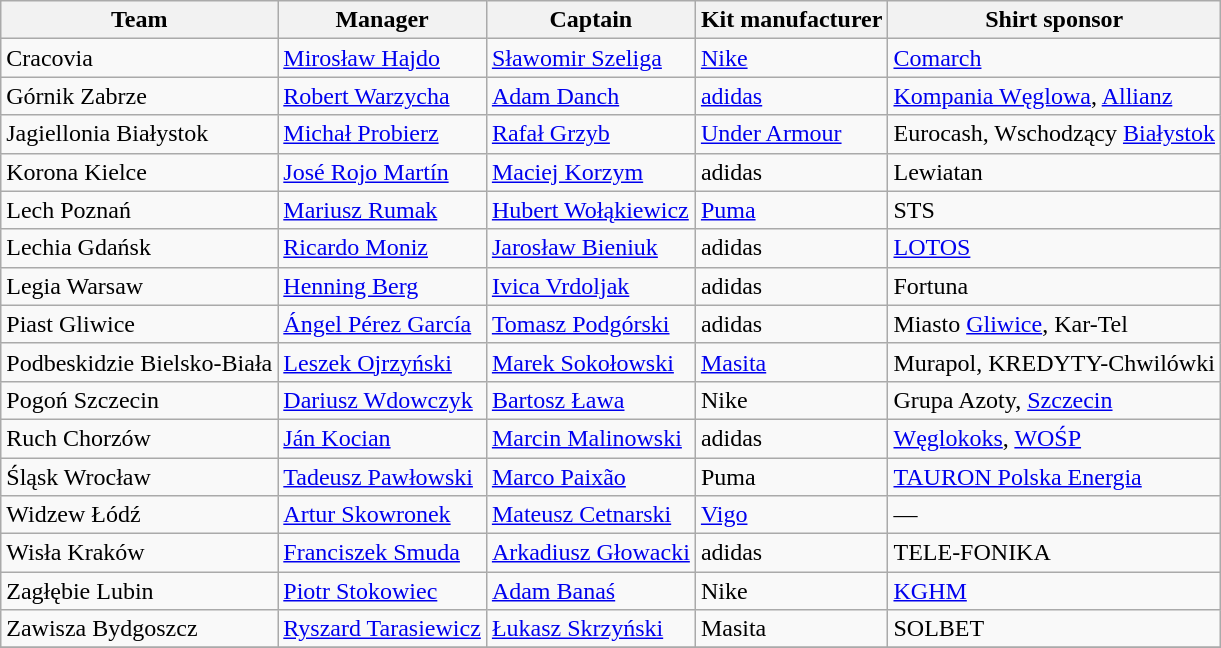<table class="wikitable sortable">
<tr>
<th>Team</th>
<th>Manager</th>
<th>Captain</th>
<th>Kit manufacturer</th>
<th>Shirt sponsor</th>
</tr>
<tr>
<td>Cracovia</td>
<td> <a href='#'>Mirosław Hajdo</a></td>
<td> <a href='#'>Sławomir Szeliga</a></td>
<td><a href='#'>Nike</a></td>
<td><a href='#'>Comarch</a></td>
</tr>
<tr>
<td>Górnik Zabrze</td>
<td> <a href='#'>Robert Warzycha</a></td>
<td> <a href='#'>Adam Danch</a></td>
<td><a href='#'>adidas</a></td>
<td><a href='#'>Kompania Węglowa</a>, <a href='#'>Allianz</a></td>
</tr>
<tr>
<td>Jagiellonia Białystok</td>
<td> <a href='#'>Michał Probierz</a></td>
<td> <a href='#'>Rafał Grzyb</a></td>
<td><a href='#'>Under Armour</a></td>
<td>Eurocash, Wschodzący <a href='#'>Białystok</a></td>
</tr>
<tr>
<td>Korona Kielce</td>
<td> <a href='#'>José Rojo Martín</a></td>
<td> <a href='#'>Maciej Korzym</a></td>
<td>adidas</td>
<td>Lewiatan</td>
</tr>
<tr>
<td>Lech Poznań</td>
<td> <a href='#'>Mariusz Rumak</a></td>
<td> <a href='#'>Hubert Wołąkiewicz</a></td>
<td><a href='#'>Puma</a></td>
<td>STS</td>
</tr>
<tr>
<td>Lechia Gdańsk</td>
<td> <a href='#'>Ricardo Moniz</a></td>
<td> <a href='#'>Jarosław Bieniuk</a></td>
<td>adidas</td>
<td><a href='#'>LOTOS</a></td>
</tr>
<tr>
<td>Legia Warsaw</td>
<td> <a href='#'>Henning Berg</a></td>
<td> <a href='#'>Ivica Vrdoljak</a></td>
<td>adidas</td>
<td>Fortuna</td>
</tr>
<tr>
<td>Piast Gliwice</td>
<td> <a href='#'>Ángel Pérez García</a></td>
<td> <a href='#'>Tomasz Podgórski</a></td>
<td>adidas</td>
<td>Miasto <a href='#'>Gliwice</a>, Kar-Tel</td>
</tr>
<tr>
<td>Podbeskidzie Bielsko-Biała</td>
<td> <a href='#'>Leszek Ojrzyński</a></td>
<td> <a href='#'>Marek Sokołowski</a></td>
<td><a href='#'>Masita</a></td>
<td>Murapol, KREDYTY-Chwilówki</td>
</tr>
<tr>
<td>Pogoń Szczecin</td>
<td> <a href='#'>Dariusz Wdowczyk</a></td>
<td> <a href='#'>Bartosz Ława</a></td>
<td>Nike</td>
<td>Grupa Azoty, <a href='#'>Szczecin</a></td>
</tr>
<tr>
<td>Ruch Chorzów</td>
<td> <a href='#'>Ján Kocian</a></td>
<td> <a href='#'>Marcin Malinowski</a></td>
<td>adidas</td>
<td><a href='#'>Węglokoks</a>, <a href='#'>WOŚP</a></td>
</tr>
<tr>
<td>Śląsk Wrocław</td>
<td> <a href='#'>Tadeusz Pawłowski</a></td>
<td> <a href='#'>Marco Paixão</a></td>
<td>Puma</td>
<td><a href='#'>TAURON Polska Energia</a></td>
</tr>
<tr>
<td>Widzew Łódź</td>
<td> <a href='#'>Artur Skowronek</a></td>
<td> <a href='#'>Mateusz Cetnarski</a></td>
<td><a href='#'>Vigo</a></td>
<td>—</td>
</tr>
<tr>
<td>Wisła Kraków</td>
<td> <a href='#'>Franciszek Smuda</a></td>
<td> <a href='#'>Arkadiusz Głowacki</a></td>
<td>adidas</td>
<td>TELE-FONIKA</td>
</tr>
<tr>
<td>Zagłębie Lubin</td>
<td> <a href='#'>Piotr Stokowiec</a></td>
<td> <a href='#'>Adam Banaś</a></td>
<td>Nike</td>
<td><a href='#'>KGHM</a></td>
</tr>
<tr>
<td>Zawisza Bydgoszcz</td>
<td> <a href='#'>Ryszard Tarasiewicz</a></td>
<td> <a href='#'>Łukasz Skrzyński</a></td>
<td>Masita</td>
<td>SOLBET</td>
</tr>
<tr>
</tr>
</table>
